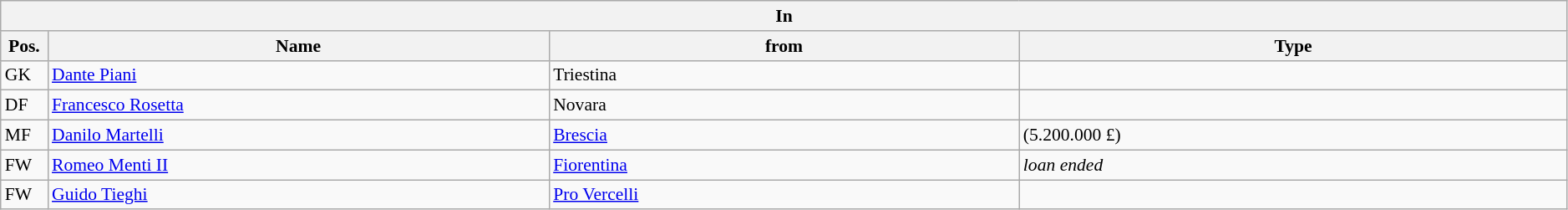<table class="wikitable" style="font-size:90%;width:99%;">
<tr>
<th colspan="4">In</th>
</tr>
<tr>
<th width=3%>Pos.</th>
<th width=32%>Name</th>
<th width=30%>from</th>
<th width=35%>Type</th>
</tr>
<tr>
<td>GK</td>
<td><a href='#'>Dante Piani</a></td>
<td>Triestina</td>
<td></td>
</tr>
<tr>
<td>DF</td>
<td><a href='#'>Francesco Rosetta</a></td>
<td>Novara</td>
<td></td>
</tr>
<tr>
<td>MF</td>
<td><a href='#'>Danilo Martelli</a></td>
<td><a href='#'>Brescia</a></td>
<td>(5.200.000 £)</td>
</tr>
<tr>
<td>FW</td>
<td><a href='#'>Romeo Menti II</a></td>
<td><a href='#'>Fiorentina</a></td>
<td><em>loan ended</em></td>
</tr>
<tr>
<td>FW</td>
<td><a href='#'>Guido Tieghi</a></td>
<td><a href='#'>Pro Vercelli</a></td>
<td></td>
</tr>
</table>
